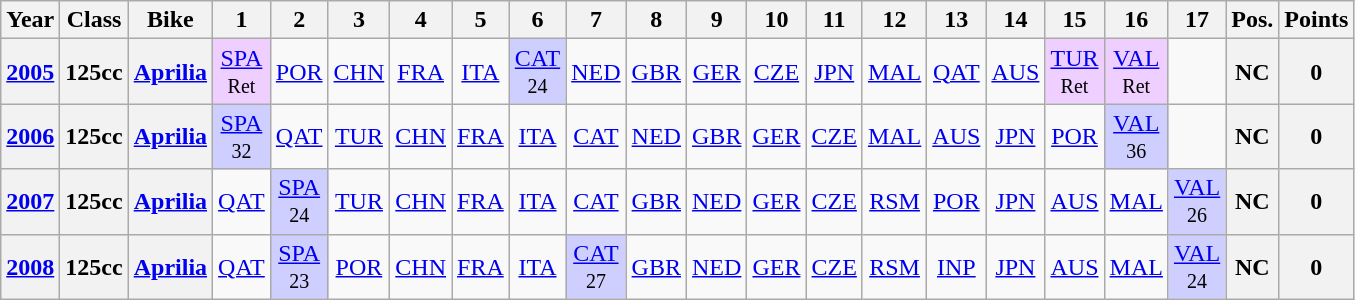<table class="wikitable" style="text-align:center">
<tr>
<th>Year</th>
<th>Class</th>
<th>Bike</th>
<th>1</th>
<th>2</th>
<th>3</th>
<th>4</th>
<th>5</th>
<th>6</th>
<th>7</th>
<th>8</th>
<th>9</th>
<th>10</th>
<th>11</th>
<th>12</th>
<th>13</th>
<th>14</th>
<th>15</th>
<th>16</th>
<th>17</th>
<th>Pos.</th>
<th>Points</th>
</tr>
<tr>
<th><a href='#'>2005</a></th>
<th>125cc</th>
<th><a href='#'>Aprilia</a></th>
<td style="background:#EFCFFF;"><a href='#'>SPA</a><br><small>Ret</small></td>
<td><a href='#'>POR</a></td>
<td><a href='#'>CHN</a></td>
<td><a href='#'>FRA</a></td>
<td><a href='#'>ITA</a></td>
<td style="background:#CFCFFF;"><a href='#'>CAT</a><br><small>24</small></td>
<td><a href='#'>NED</a></td>
<td><a href='#'>GBR</a></td>
<td><a href='#'>GER</a></td>
<td><a href='#'>CZE</a></td>
<td><a href='#'>JPN</a></td>
<td><a href='#'>MAL</a></td>
<td><a href='#'>QAT</a></td>
<td><a href='#'>AUS</a></td>
<td style="background:#EFCFFF;"><a href='#'>TUR</a><br><small>Ret</small></td>
<td style="background:#EFCFFF;"><a href='#'>VAL</a><br><small>Ret</small></td>
<td></td>
<th>NC</th>
<th>0</th>
</tr>
<tr>
<th><a href='#'>2006</a></th>
<th>125cc</th>
<th><a href='#'>Aprilia</a></th>
<td style="background:#CFCFFF;"><a href='#'>SPA</a><br><small>32</small></td>
<td><a href='#'>QAT</a></td>
<td><a href='#'>TUR</a></td>
<td><a href='#'>CHN</a></td>
<td><a href='#'>FRA</a></td>
<td><a href='#'>ITA</a></td>
<td><a href='#'>CAT</a></td>
<td><a href='#'>NED</a></td>
<td><a href='#'>GBR</a></td>
<td><a href='#'>GER</a></td>
<td><a href='#'>CZE</a></td>
<td><a href='#'>MAL</a></td>
<td><a href='#'>AUS</a></td>
<td><a href='#'>JPN</a></td>
<td><a href='#'>POR</a></td>
<td style="background:#CFCFFF;"><a href='#'>VAL</a><br><small>36</small></td>
<td></td>
<th>NC</th>
<th>0</th>
</tr>
<tr>
<th><a href='#'>2007</a></th>
<th>125cc</th>
<th><a href='#'>Aprilia</a></th>
<td><a href='#'>QAT</a></td>
<td style="background:#CFCFFF;"><a href='#'>SPA</a><br><small>24</small></td>
<td><a href='#'>TUR</a></td>
<td><a href='#'>CHN</a></td>
<td><a href='#'>FRA</a></td>
<td><a href='#'>ITA</a></td>
<td><a href='#'>CAT</a></td>
<td><a href='#'>GBR</a></td>
<td><a href='#'>NED</a></td>
<td><a href='#'>GER</a></td>
<td><a href='#'>CZE</a></td>
<td><a href='#'>RSM</a></td>
<td><a href='#'>POR</a></td>
<td><a href='#'>JPN</a></td>
<td><a href='#'>AUS</a></td>
<td><a href='#'>MAL</a></td>
<td style="background:#CFCFFF;"><a href='#'>VAL</a><br><small>26</small></td>
<th>NC</th>
<th>0</th>
</tr>
<tr>
<th><a href='#'>2008</a></th>
<th>125cc</th>
<th><a href='#'>Aprilia</a></th>
<td><a href='#'>QAT</a></td>
<td style="background:#CFCFFF;"><a href='#'>SPA</a><br><small>23</small></td>
<td><a href='#'>POR</a></td>
<td><a href='#'>CHN</a></td>
<td><a href='#'>FRA</a></td>
<td><a href='#'>ITA</a></td>
<td style="background:#CFCFFF;"><a href='#'>CAT</a><br><small>27</small></td>
<td><a href='#'>GBR</a></td>
<td><a href='#'>NED</a></td>
<td><a href='#'>GER</a></td>
<td><a href='#'>CZE</a></td>
<td><a href='#'>RSM</a></td>
<td><a href='#'>INP</a></td>
<td><a href='#'>JPN</a></td>
<td><a href='#'>AUS</a></td>
<td><a href='#'>MAL</a></td>
<td style="background:#CFCFFF;"><a href='#'>VAL</a><br><small>24</small></td>
<th>NC</th>
<th>0</th>
</tr>
</table>
